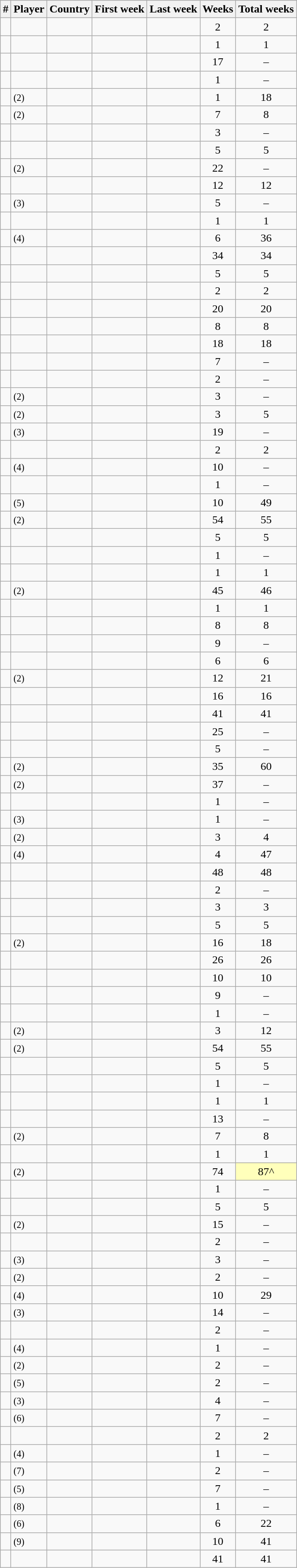<table class="wikitable sortable">
<tr>
<th>#</th>
<th>Player</th>
<th>Country</th>
<th>First week</th>
<th>Last week</th>
<th data-sort-type=number>Weeks</th>
<th data-sort-type=number>Total weeks</th>
</tr>
<tr>
<td align=center></td>
<td></td>
<td></td>
<td></td>
<td></td>
<td align=center>2</td>
<td align=center>2</td>
</tr>
<tr>
<td align=center></td>
<td></td>
<td></td>
<td></td>
<td></td>
<td align=center>1</td>
<td align=center>1</td>
</tr>
<tr>
<td align=center></td>
<td></td>
<td></td>
<td></td>
<td></td>
<td align=center>17</td>
<td align=center>–</td>
</tr>
<tr>
<td align=center></td>
<td></td>
<td></td>
<td></td>
<td></td>
<td align=center>1</td>
<td align=center>–</td>
</tr>
<tr>
<td align=center></td>
<td> <small>(2)</small></td>
<td></td>
<td></td>
<td></td>
<td align=center>1</td>
<td align=center>18</td>
</tr>
<tr>
<td align=center></td>
<td> <small>(2)</small></td>
<td></td>
<td></td>
<td></td>
<td align=center>7</td>
<td align=center>8</td>
</tr>
<tr>
<td align=center></td>
<td></td>
<td></td>
<td></td>
<td></td>
<td align=center>3</td>
<td align=center>–</td>
</tr>
<tr>
<td align=center></td>
<td></td>
<td></td>
<td></td>
<td></td>
<td align=center>5</td>
<td align=center>5</td>
</tr>
<tr>
<td align=center></td>
<td> <small>(2)</small></td>
<td></td>
<td></td>
<td></td>
<td align=center>22</td>
<td align=center>–</td>
</tr>
<tr>
<td align=center></td>
<td></td>
<td></td>
<td></td>
<td></td>
<td align=center>12</td>
<td align=center>12</td>
</tr>
<tr>
<td align=center></td>
<td> <small>(3)</small></td>
<td></td>
<td></td>
<td></td>
<td align=center>5</td>
<td align=center>–</td>
</tr>
<tr>
<td align=center></td>
<td></td>
<td></td>
<td></td>
<td></td>
<td align=center>1</td>
<td align=center>1</td>
</tr>
<tr>
<td align=center></td>
<td> <small>(4)</small></td>
<td></td>
<td></td>
<td></td>
<td align=center>6</td>
<td align=center>36</td>
</tr>
<tr>
<td align=center></td>
<td></td>
<td></td>
<td></td>
<td></td>
<td align=center>34</td>
<td align=center>34</td>
</tr>
<tr>
<td align=center></td>
<td></td>
<td></td>
<td></td>
<td></td>
<td align=center>5</td>
<td align=center>5</td>
</tr>
<tr>
<td align=center></td>
<td></td>
<td></td>
<td></td>
<td></td>
<td align=center>2</td>
<td align=center>2</td>
</tr>
<tr>
<td align=center></td>
<td></td>
<td></td>
<td></td>
<td></td>
<td align=center>20</td>
<td align=center>20</td>
</tr>
<tr>
<td align=center></td>
<td></td>
<td></td>
<td></td>
<td></td>
<td align=center>8</td>
<td align=center>8</td>
</tr>
<tr>
<td align=center></td>
<td></td>
<td></td>
<td></td>
<td></td>
<td align=center>18</td>
<td align=center>18</td>
</tr>
<tr>
<td align=center></td>
<td></td>
<td></td>
<td></td>
<td></td>
<td align=center>7</td>
<td align=center>–</td>
</tr>
<tr>
<td align=center></td>
<td></td>
<td></td>
<td></td>
<td></td>
<td align=center>2</td>
<td align=center>–</td>
</tr>
<tr>
<td align=center></td>
<td> <small>(2)</small></td>
<td></td>
<td></td>
<td></td>
<td align=center>3</td>
<td align=center>–</td>
</tr>
<tr>
<td align=center></td>
<td> <small>(2)</small></td>
<td></td>
<td></td>
<td></td>
<td align=center>3</td>
<td align=center>5</td>
</tr>
<tr>
<td align=center></td>
<td> <small>(3)</small></td>
<td></td>
<td></td>
<td></td>
<td align=center>19</td>
<td align=center>–</td>
</tr>
<tr>
<td align=center></td>
<td></td>
<td></td>
<td></td>
<td></td>
<td align=center>2</td>
<td align=center>2</td>
</tr>
<tr>
<td align=center></td>
<td> <small>(4)</small></td>
<td></td>
<td></td>
<td></td>
<td align=center>10</td>
<td align=center>–</td>
</tr>
<tr>
<td align=center></td>
<td></td>
<td></td>
<td></td>
<td></td>
<td align=center>1</td>
<td align=center>–</td>
</tr>
<tr>
<td align=center></td>
<td> <small>(5)</small></td>
<td></td>
<td></td>
<td></td>
<td align=center>10</td>
<td align=center>49</td>
</tr>
<tr>
<td align=center></td>
<td> <small>(2)</small></td>
<td></td>
<td></td>
<td></td>
<td align=center>54</td>
<td align=center>55</td>
</tr>
<tr>
<td align=center></td>
<td></td>
<td></td>
<td></td>
<td></td>
<td align=center>5</td>
<td align=center>5</td>
</tr>
<tr>
<td align=center></td>
<td></td>
<td></td>
<td></td>
<td></td>
<td align=center>1</td>
<td align=center>–</td>
</tr>
<tr>
<td align=center></td>
<td></td>
<td></td>
<td></td>
<td></td>
<td align=center>1</td>
<td align=center>1</td>
</tr>
<tr>
<td align=center></td>
<td> <small>(2)</small></td>
<td></td>
<td></td>
<td></td>
<td align=center>45</td>
<td align=center>46</td>
</tr>
<tr>
<td align=center></td>
<td></td>
<td></td>
<td></td>
<td></td>
<td align=center>1</td>
<td align=center>1</td>
</tr>
<tr>
<td align=center></td>
<td></td>
<td></td>
<td></td>
<td></td>
<td align=center>8</td>
<td align=center>8</td>
</tr>
<tr>
<td align=center></td>
<td></td>
<td></td>
<td></td>
<td></td>
<td align=center>9</td>
<td align=center>–</td>
</tr>
<tr>
<td align=center></td>
<td></td>
<td></td>
<td></td>
<td></td>
<td align=center>6</td>
<td align=center>6</td>
</tr>
<tr>
<td align=center></td>
<td> <small>(2)</small></td>
<td></td>
<td></td>
<td></td>
<td align=center>12</td>
<td align=center>21</td>
</tr>
<tr>
<td align=center></td>
<td></td>
<td></td>
<td></td>
<td></td>
<td align=center>16</td>
<td align=center>16</td>
</tr>
<tr>
<td align=center></td>
<td></td>
<td></td>
<td></td>
<td></td>
<td align=center>41</td>
<td align=center>41</td>
</tr>
<tr>
<td align=center></td>
<td></td>
<td></td>
<td></td>
<td></td>
<td align=center>25</td>
<td align=center>–</td>
</tr>
<tr>
<td align=center></td>
<td></td>
<td></td>
<td></td>
<td></td>
<td align=center>5</td>
<td align=center>–</td>
</tr>
<tr>
<td align=center></td>
<td> <small>(2)</small></td>
<td></td>
<td></td>
<td></td>
<td align=center>35</td>
<td align=center>60</td>
</tr>
<tr>
<td align=center></td>
<td> <small>(2)</small></td>
<td></td>
<td></td>
<td></td>
<td align=center>37</td>
<td align=center>–</td>
</tr>
<tr>
<td align=center></td>
<td></td>
<td></td>
<td></td>
<td></td>
<td align=center>1</td>
<td align=center>–</td>
</tr>
<tr>
<td align=center></td>
<td> <small>(3)</small></td>
<td></td>
<td></td>
<td></td>
<td align=center>1</td>
<td align=center>–</td>
</tr>
<tr>
<td align=center></td>
<td> <small>(2)</small></td>
<td></td>
<td></td>
<td></td>
<td align=center>3</td>
<td align=center>4</td>
</tr>
<tr>
<td align=center></td>
<td> <small>(4)</small></td>
<td></td>
<td></td>
<td></td>
<td align=center>4</td>
<td align=center>47</td>
</tr>
<tr>
<td align=center></td>
<td></td>
<td></td>
<td></td>
<td></td>
<td align=center>48</td>
<td align=center>48</td>
</tr>
<tr>
<td align=center></td>
<td></td>
<td></td>
<td></td>
<td></td>
<td align=center>2</td>
<td align=center>–</td>
</tr>
<tr>
<td align=center></td>
<td></td>
<td></td>
<td></td>
<td></td>
<td align=center>3</td>
<td align=center>3</td>
</tr>
<tr>
<td align=center></td>
<td></td>
<td></td>
<td></td>
<td></td>
<td align=center>5</td>
<td align=center>5</td>
</tr>
<tr>
<td align=center></td>
<td> <small>(2)</small></td>
<td></td>
<td></td>
<td></td>
<td align=center>16</td>
<td align=center>18</td>
</tr>
<tr>
<td align=center></td>
<td></td>
<td></td>
<td></td>
<td></td>
<td align=center>26</td>
<td align=center>26</td>
</tr>
<tr>
<td align=center></td>
<td></td>
<td></td>
<td></td>
<td></td>
<td align=center>10</td>
<td align=center>10</td>
</tr>
<tr>
<td align=center></td>
<td></td>
<td></td>
<td></td>
<td></td>
<td align=center>9</td>
<td align=center>–</td>
</tr>
<tr>
<td align=center></td>
<td></td>
<td></td>
<td></td>
<td></td>
<td align=center>1</td>
<td align=center>–</td>
</tr>
<tr>
<td align=center></td>
<td> <small>(2)</small></td>
<td></td>
<td></td>
<td></td>
<td align=center>3</td>
<td align=center>12</td>
</tr>
<tr>
<td align=center></td>
<td> <small>(2)</small></td>
<td></td>
<td></td>
<td></td>
<td align=center>54</td>
<td align=center>55</td>
</tr>
<tr>
<td align=center></td>
<td></td>
<td></td>
<td></td>
<td></td>
<td align=center>5</td>
<td align=center>5</td>
</tr>
<tr>
<td align=center></td>
<td></td>
<td></td>
<td></td>
<td></td>
<td align=center>1</td>
<td align=center>–</td>
</tr>
<tr>
<td align=center></td>
<td></td>
<td></td>
<td></td>
<td></td>
<td align=center>1</td>
<td align=center>1</td>
</tr>
<tr>
<td align=center></td>
<td></td>
<td></td>
<td></td>
<td></td>
<td align=center>13</td>
<td align=center>–</td>
</tr>
<tr>
<td align=center></td>
<td> <small>(2)</small></td>
<td></td>
<td></td>
<td></td>
<td align=center>7</td>
<td align=center>8</td>
</tr>
<tr>
<td align=center></td>
<td></td>
<td></td>
<td></td>
<td></td>
<td align=center>1</td>
<td align=center>1</td>
</tr>
<tr>
<td align=center></td>
<td> <small>(2)</small></td>
<td></td>
<td></td>
<td></td>
<td align=center>74</td>
<td style="background:#ffffbb" align=center>87^</td>
</tr>
<tr>
<td align=center></td>
<td></td>
<td></td>
<td></td>
<td></td>
<td align=center>1</td>
<td align=center>–</td>
</tr>
<tr>
<td align=center></td>
<td></td>
<td></td>
<td></td>
<td></td>
<td align=center>5</td>
<td align=center>5</td>
</tr>
<tr>
<td align=center></td>
<td> <small>(2)</small></td>
<td></td>
<td></td>
<td></td>
<td align=center>15</td>
<td align=center>–</td>
</tr>
<tr>
<td align=center></td>
<td></td>
<td></td>
<td></td>
<td></td>
<td align=center>2</td>
<td align=center>–</td>
</tr>
<tr>
<td align=center></td>
<td> <small>(3)</small></td>
<td></td>
<td></td>
<td></td>
<td align=center>3</td>
<td align=center>–</td>
</tr>
<tr>
<td align=center></td>
<td> <small>(2)</small></td>
<td></td>
<td></td>
<td></td>
<td align=center>2</td>
<td align=center>–</td>
</tr>
<tr>
<td align=center></td>
<td> <small>(4)</small></td>
<td></td>
<td></td>
<td></td>
<td align=center>10</td>
<td align=center>29</td>
</tr>
<tr>
<td align=center></td>
<td> <small>(3)</small></td>
<td></td>
<td></td>
<td></td>
<td align=center>14</td>
<td align=center>–</td>
</tr>
<tr>
<td align=center></td>
<td></td>
<td></td>
<td></td>
<td></td>
<td align=center>2</td>
<td align=center>–</td>
</tr>
<tr>
<td align=center></td>
<td> <small>(4)</small></td>
<td></td>
<td></td>
<td></td>
<td align=center>1</td>
<td align=center>–</td>
</tr>
<tr>
<td align=center></td>
<td> <small>(2)</small></td>
<td></td>
<td></td>
<td></td>
<td align=center>2</td>
<td align=center>–</td>
</tr>
<tr>
<td align=center></td>
<td> <small>(5)</small></td>
<td></td>
<td></td>
<td></td>
<td align=center>2</td>
<td align=center>–</td>
</tr>
<tr>
<td align=center></td>
<td> <small>(3)</small></td>
<td></td>
<td></td>
<td></td>
<td align=center>4</td>
<td align=center>–</td>
</tr>
<tr>
<td align=center></td>
<td> <small>(6)</small></td>
<td></td>
<td></td>
<td></td>
<td align=center>7</td>
<td align=center>–</td>
</tr>
<tr>
<td align=center></td>
<td></td>
<td></td>
<td></td>
<td></td>
<td align=center>2</td>
<td align=center>2</td>
</tr>
<tr>
<td align=center></td>
<td> <small>(4)</small></td>
<td></td>
<td></td>
<td></td>
<td align=center>1</td>
<td align=center>–</td>
</tr>
<tr>
<td align=center></td>
<td> <small>(7)</small></td>
<td></td>
<td></td>
<td></td>
<td align=center>2</td>
<td align=center>–</td>
</tr>
<tr>
<td align=center></td>
<td> <small>(5)</small></td>
<td></td>
<td></td>
<td></td>
<td align=center>7</td>
<td align=center>–</td>
</tr>
<tr>
<td align=center></td>
<td> <small>(8)</small></td>
<td></td>
<td></td>
<td></td>
<td align=center>1</td>
<td align=center>–</td>
</tr>
<tr>
<td align=center></td>
<td> <small>(6)</small></td>
<td></td>
<td></td>
<td></td>
<td align=center>6</td>
<td align=center>22</td>
</tr>
<tr>
<td align=center></td>
<td> <small>(9)</small></td>
<td></td>
<td></td>
<td></td>
<td align=center>10</td>
<td align=center>41</td>
</tr>
<tr>
<td align=center></td>
<td></td>
<td></td>
<td></td>
<td></td>
<td align=center>41</td>
<td align=center>41</td>
</tr>
</table>
